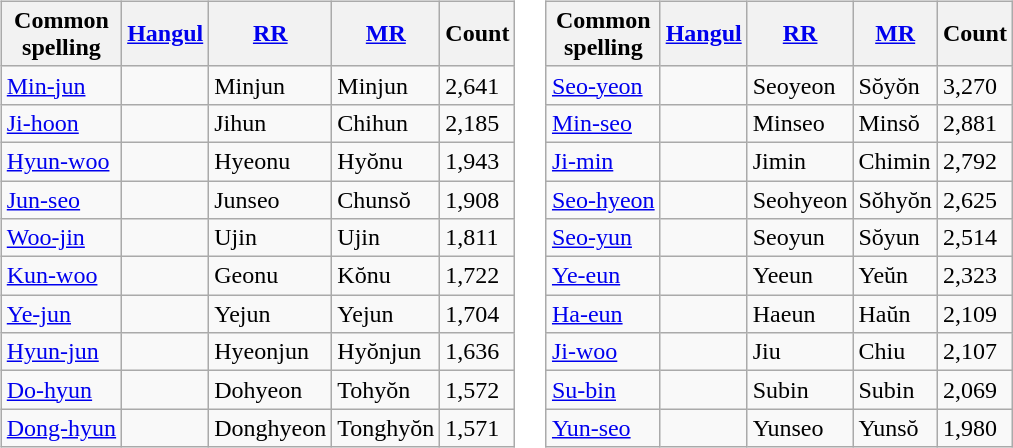<table>
<tr>
<td><br><table class="wikitable sortable">
<tr>
<th>Common<br>spelling</th>
<th><a href='#'>Hangul</a></th>
<th><a href='#'>RR</a></th>
<th><a href='#'>MR</a></th>
<th>Count</th>
</tr>
<tr>
<td><a href='#'>Min-jun</a></td>
<td></td>
<td>Minjun</td>
<td>Minjun</td>
<td>2,641</td>
</tr>
<tr>
<td><a href='#'>Ji-hoon</a></td>
<td></td>
<td>Jihun</td>
<td>Chihun</td>
<td>2,185</td>
</tr>
<tr>
<td><a href='#'>Hyun-woo</a></td>
<td></td>
<td>Hyeonu</td>
<td>Hyŏnu</td>
<td>1,943</td>
</tr>
<tr>
<td><a href='#'>Jun-seo</a></td>
<td></td>
<td>Junseo</td>
<td>Chunsŏ</td>
<td>1,908</td>
</tr>
<tr>
<td><a href='#'>Woo-jin</a></td>
<td></td>
<td>Ujin</td>
<td>Ujin</td>
<td>1,811</td>
</tr>
<tr>
<td><a href='#'>Kun-woo</a></td>
<td></td>
<td>Geonu</td>
<td>Kŏnu</td>
<td>1,722</td>
</tr>
<tr>
<td><a href='#'>Ye-jun</a></td>
<td></td>
<td>Yejun</td>
<td>Yejun</td>
<td>1,704</td>
</tr>
<tr>
<td><a href='#'>Hyun-jun</a></td>
<td></td>
<td>Hyeonjun</td>
<td>Hyŏnjun</td>
<td>1,636</td>
</tr>
<tr>
<td><a href='#'>Do-hyun</a></td>
<td></td>
<td>Dohyeon</td>
<td>Tohyŏn</td>
<td>1,572</td>
</tr>
<tr>
<td><a href='#'>Dong-hyun</a></td>
<td></td>
<td>Donghyeon</td>
<td>Tonghyŏn</td>
<td>1,571</td>
</tr>
</table>
</td>
<td><br><table class="wikitable sortable">
<tr>
<th>Common<br>spelling</th>
<th><a href='#'>Hangul</a></th>
<th><a href='#'>RR</a></th>
<th><a href='#'>MR</a></th>
<th>Count</th>
</tr>
<tr>
<td><a href='#'>Seo-yeon</a></td>
<td></td>
<td>Seoyeon</td>
<td>Sŏyŏn</td>
<td>3,270</td>
</tr>
<tr>
<td><a href='#'>Min-seo</a></td>
<td></td>
<td>Minseo</td>
<td>Minsŏ</td>
<td>2,881</td>
</tr>
<tr>
<td><a href='#'>Ji-min</a></td>
<td></td>
<td>Jimin</td>
<td>Chimin</td>
<td>2,792</td>
</tr>
<tr>
<td><a href='#'>Seo-hyeon</a></td>
<td></td>
<td>Seohyeon</td>
<td>Sŏhyŏn</td>
<td>2,625</td>
</tr>
<tr>
<td><a href='#'>Seo-yun</a></td>
<td></td>
<td>Seoyun</td>
<td>Sŏyun</td>
<td>2,514</td>
</tr>
<tr>
<td><a href='#'>Ye-eun</a></td>
<td></td>
<td>Yeeun</td>
<td>Yeŭn</td>
<td>2,323</td>
</tr>
<tr>
<td><a href='#'>Ha-eun</a></td>
<td></td>
<td>Haeun</td>
<td>Haŭn</td>
<td>2,109</td>
</tr>
<tr>
<td><a href='#'>Ji-woo</a></td>
<td></td>
<td>Jiu</td>
<td>Chiu</td>
<td>2,107</td>
</tr>
<tr>
<td><a href='#'>Su-bin</a></td>
<td></td>
<td>Subin</td>
<td>Subin</td>
<td>2,069</td>
</tr>
<tr>
<td><a href='#'>Yun-seo</a></td>
<td></td>
<td>Yunseo</td>
<td>Yunsŏ</td>
<td>1,980</td>
</tr>
</table>
</td>
</tr>
</table>
